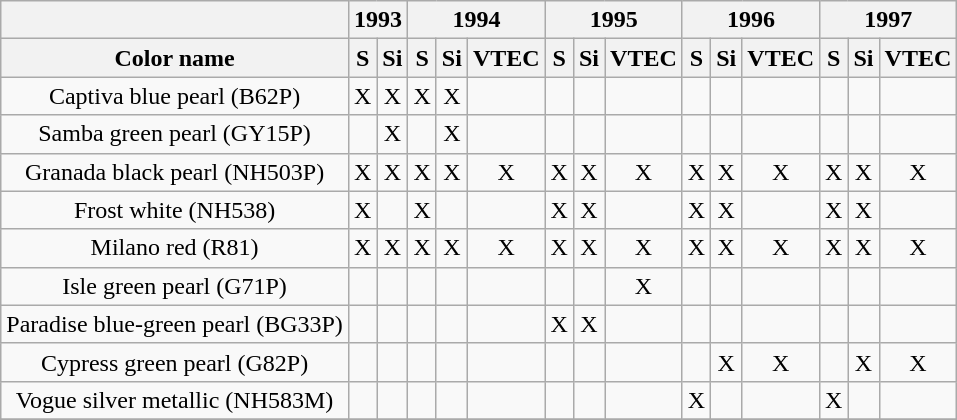<table class="wikitable" Style="text-align:center">
<tr>
<th></th>
<th colspan=2>1993</th>
<th colspan=3>1994</th>
<th colspan=3>1995</th>
<th colspan=3>1996</th>
<th colspan=3>1997</th>
</tr>
<tr>
<th>Color name</th>
<th>S</th>
<th>Si</th>
<th>S</th>
<th>Si</th>
<th>VTEC</th>
<th>S</th>
<th>Si</th>
<th>VTEC</th>
<th>S</th>
<th>Si</th>
<th>VTEC</th>
<th>S</th>
<th>Si</th>
<th>VTEC</th>
</tr>
<tr>
<td>Captiva blue pearl (B62P)</td>
<td>X</td>
<td>X</td>
<td>X</td>
<td>X</td>
<td> </td>
<td> </td>
<td> </td>
<td> </td>
<td> </td>
<td> </td>
<td> </td>
<td> </td>
<td> </td>
<td> </td>
</tr>
<tr>
<td>Samba green pearl (GY15P)</td>
<td> </td>
<td>X</td>
<td> </td>
<td>X</td>
<td> </td>
<td> </td>
<td> </td>
<td> </td>
<td> </td>
<td> </td>
<td> </td>
<td> </td>
<td> </td>
<td> </td>
</tr>
<tr>
<td>Granada black pearl (NH503P)</td>
<td>X</td>
<td>X</td>
<td>X</td>
<td>X</td>
<td>X</td>
<td>X</td>
<td>X</td>
<td>X</td>
<td>X</td>
<td>X</td>
<td>X</td>
<td>X</td>
<td>X</td>
<td>X</td>
</tr>
<tr>
<td>Frost white (NH538)</td>
<td>X</td>
<td> </td>
<td>X</td>
<td> </td>
<td> </td>
<td>X</td>
<td>X</td>
<td> </td>
<td>X</td>
<td>X</td>
<td> </td>
<td>X</td>
<td>X</td>
<td> </td>
</tr>
<tr>
<td>Milano red (R81)</td>
<td>X</td>
<td>X</td>
<td>X</td>
<td>X</td>
<td>X</td>
<td>X</td>
<td>X</td>
<td>X</td>
<td>X</td>
<td>X</td>
<td>X</td>
<td>X</td>
<td>X</td>
<td>X</td>
</tr>
<tr>
<td>Isle green pearl (G71P)</td>
<td> </td>
<td> </td>
<td> </td>
<td> </td>
<td> </td>
<td> </td>
<td> </td>
<td>X</td>
<td> </td>
<td> </td>
<td> </td>
<td> </td>
<td> </td>
<td> </td>
</tr>
<tr>
<td>Paradise blue-green pearl (BG33P)</td>
<td> </td>
<td> </td>
<td> </td>
<td> </td>
<td> </td>
<td>X</td>
<td>X</td>
<td> </td>
<td> </td>
<td> </td>
<td> </td>
<td> </td>
<td> </td>
<td> </td>
</tr>
<tr>
<td>Cypress green pearl (G82P)</td>
<td> </td>
<td> </td>
<td> </td>
<td> </td>
<td> </td>
<td> </td>
<td> </td>
<td> </td>
<td> </td>
<td>X</td>
<td>X</td>
<td> </td>
<td>X</td>
<td>X</td>
</tr>
<tr>
<td>Vogue silver metallic (NH583M)</td>
<td> </td>
<td> </td>
<td> </td>
<td> </td>
<td> </td>
<td> </td>
<td> </td>
<td> </td>
<td>X</td>
<td> </td>
<td> </td>
<td>X</td>
<td> </td>
<td> </td>
</tr>
<tr>
</tr>
</table>
